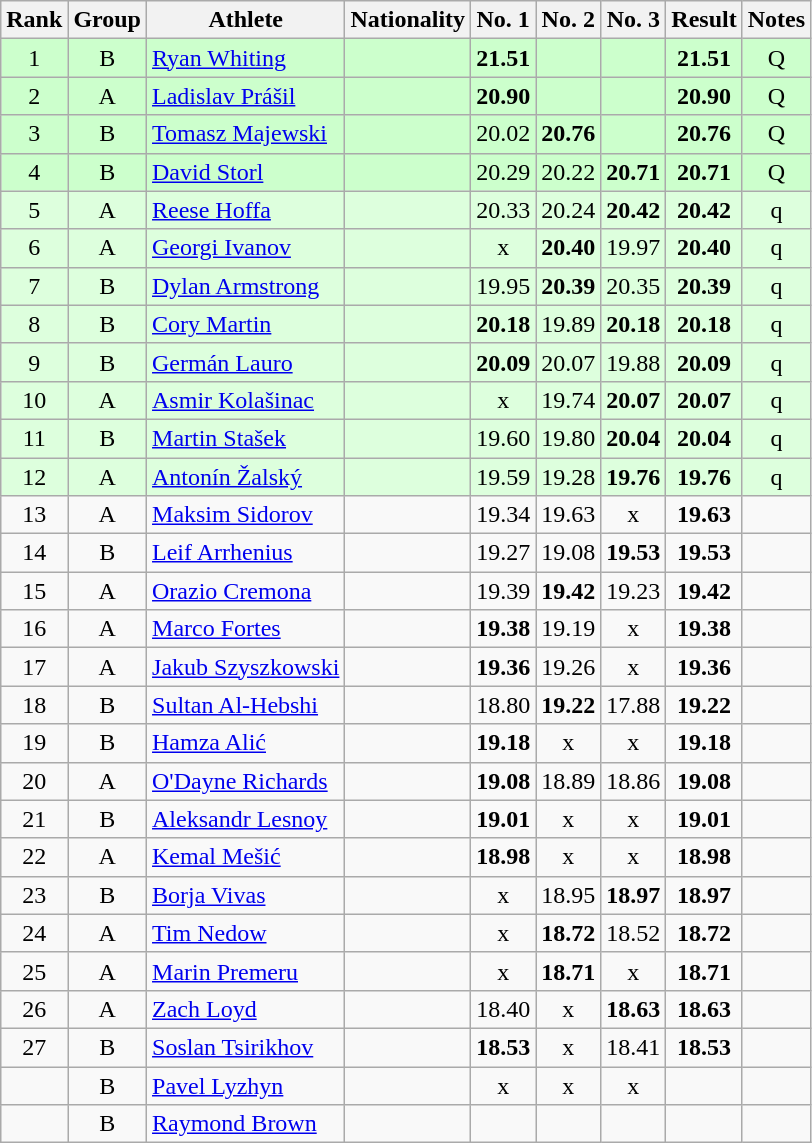<table class="wikitable sortable" style="text-align:center">
<tr>
<th>Rank</th>
<th>Group</th>
<th>Athlete</th>
<th>Nationality</th>
<th>No. 1</th>
<th>No. 2</th>
<th>No. 3</th>
<th>Result</th>
<th>Notes</th>
</tr>
<tr bgcolor=ccffcc>
<td>1</td>
<td>B</td>
<td align=left><a href='#'>Ryan Whiting</a></td>
<td align=left></td>
<td><strong>21.51</strong></td>
<td></td>
<td></td>
<td><strong>21.51</strong></td>
<td>Q</td>
</tr>
<tr bgcolor=ccffcc>
<td>2</td>
<td>A</td>
<td align=left><a href='#'>Ladislav Prášil</a></td>
<td align=left></td>
<td><strong>20.90</strong></td>
<td></td>
<td></td>
<td><strong>20.90</strong></td>
<td>Q</td>
</tr>
<tr bgcolor=ccffcc>
<td>3</td>
<td>B</td>
<td align=left><a href='#'>Tomasz Majewski</a></td>
<td align=left></td>
<td>20.02</td>
<td><strong>20.76</strong></td>
<td></td>
<td><strong>20.76</strong></td>
<td>Q</td>
</tr>
<tr bgcolor=ccffcc>
<td>4</td>
<td>B</td>
<td align=left><a href='#'>David Storl</a></td>
<td align=left></td>
<td>20.29</td>
<td>20.22</td>
<td><strong>20.71</strong></td>
<td><strong>20.71</strong></td>
<td>Q</td>
</tr>
<tr bgcolor=ddffdd>
<td>5</td>
<td>A</td>
<td align=left><a href='#'>Reese Hoffa</a></td>
<td align=left></td>
<td>20.33</td>
<td>20.24</td>
<td><strong>20.42</strong></td>
<td><strong>20.42</strong></td>
<td>q</td>
</tr>
<tr bgcolor=ddffdd>
<td>6</td>
<td>A</td>
<td align=left><a href='#'>Georgi Ivanov</a></td>
<td align=left></td>
<td>x</td>
<td><strong>20.40</strong></td>
<td>19.97</td>
<td><strong>20.40</strong></td>
<td>q</td>
</tr>
<tr bgcolor=ddffdd>
<td>7</td>
<td>B</td>
<td align=left><a href='#'>Dylan Armstrong</a></td>
<td align=left></td>
<td>19.95</td>
<td><strong>20.39</strong></td>
<td>20.35</td>
<td><strong>20.39</strong></td>
<td>q</td>
</tr>
<tr bgcolor=ddffdd>
<td>8</td>
<td>B</td>
<td align=left><a href='#'>Cory Martin</a></td>
<td align=left></td>
<td><strong>20.18</strong></td>
<td>19.89</td>
<td><strong>20.18</strong></td>
<td><strong>20.18</strong></td>
<td>q</td>
</tr>
<tr bgcolor=ddffdd>
<td>9</td>
<td>B</td>
<td align=left><a href='#'>Germán Lauro</a></td>
<td align=left></td>
<td><strong>20.09</strong></td>
<td>20.07</td>
<td>19.88</td>
<td><strong>20.09</strong></td>
<td>q</td>
</tr>
<tr bgcolor=ddffdd>
<td>10</td>
<td>A</td>
<td align=left><a href='#'>Asmir Kolašinac</a></td>
<td align=left></td>
<td>x</td>
<td>19.74</td>
<td><strong>20.07</strong></td>
<td><strong>20.07</strong></td>
<td>q</td>
</tr>
<tr bgcolor=ddffdd>
<td>11</td>
<td>B</td>
<td align=left><a href='#'>Martin Stašek</a></td>
<td align=left></td>
<td>19.60</td>
<td>19.80</td>
<td><strong>20.04</strong></td>
<td><strong>20.04</strong></td>
<td>q</td>
</tr>
<tr bgcolor=ddffdd>
<td>12</td>
<td>A</td>
<td align=left><a href='#'>Antonín Žalský</a></td>
<td align=left></td>
<td>19.59</td>
<td>19.28</td>
<td><strong>19.76</strong></td>
<td><strong>19.76</strong></td>
<td>q</td>
</tr>
<tr>
<td>13</td>
<td>A</td>
<td align=left><a href='#'>Maksim Sidorov</a></td>
<td align=left></td>
<td>19.34</td>
<td>19.63</td>
<td>x</td>
<td><strong>19.63</strong></td>
<td></td>
</tr>
<tr>
<td>14</td>
<td>B</td>
<td align=left><a href='#'>Leif Arrhenius</a></td>
<td align=left></td>
<td>19.27</td>
<td>19.08</td>
<td><strong>19.53</strong></td>
<td><strong>19.53</strong></td>
<td></td>
</tr>
<tr>
<td>15</td>
<td>A</td>
<td align=left><a href='#'>Orazio Cremona</a></td>
<td align=left></td>
<td>19.39</td>
<td><strong>19.42</strong></td>
<td>19.23</td>
<td><strong>19.42</strong></td>
<td></td>
</tr>
<tr>
<td>16</td>
<td>A</td>
<td align=left><a href='#'>Marco Fortes</a></td>
<td align=left></td>
<td><strong>19.38</strong></td>
<td>19.19</td>
<td>x</td>
<td><strong>19.38</strong></td>
<td></td>
</tr>
<tr>
<td>17</td>
<td>A</td>
<td align=left><a href='#'>Jakub Szyszkowski</a></td>
<td align=left></td>
<td><strong>19.36</strong></td>
<td>19.26</td>
<td>x</td>
<td><strong>19.36</strong></td>
<td></td>
</tr>
<tr>
<td>18</td>
<td>B</td>
<td align=left><a href='#'>Sultan Al-Hebshi</a></td>
<td align=left></td>
<td>18.80</td>
<td><strong>19.22</strong></td>
<td>17.88</td>
<td><strong>19.22</strong></td>
<td></td>
</tr>
<tr>
<td>19</td>
<td>B</td>
<td align=left><a href='#'>Hamza Alić</a></td>
<td align=left></td>
<td><strong>19.18</strong></td>
<td>x</td>
<td>x</td>
<td><strong>19.18</strong></td>
<td></td>
</tr>
<tr>
<td>20</td>
<td>A</td>
<td align=left><a href='#'>O'Dayne Richards</a></td>
<td align=left></td>
<td><strong>19.08</strong></td>
<td>18.89</td>
<td>18.86</td>
<td><strong>19.08</strong></td>
<td></td>
</tr>
<tr>
<td>21</td>
<td>B</td>
<td align=left><a href='#'>Aleksandr Lesnoy</a></td>
<td align=left></td>
<td><strong>19.01</strong></td>
<td>x</td>
<td>x</td>
<td><strong>19.01</strong></td>
<td></td>
</tr>
<tr>
<td>22</td>
<td>A</td>
<td align=left><a href='#'>Kemal Mešić</a></td>
<td align=left></td>
<td><strong>18.98</strong></td>
<td>x</td>
<td>x</td>
<td><strong>18.98</strong></td>
<td></td>
</tr>
<tr>
<td>23</td>
<td>B</td>
<td align=left><a href='#'>Borja Vivas</a></td>
<td align=left></td>
<td>x</td>
<td>18.95</td>
<td><strong>18.97</strong></td>
<td><strong>18.97</strong></td>
<td></td>
</tr>
<tr>
<td>24</td>
<td>A</td>
<td align=left><a href='#'>Tim Nedow</a></td>
<td align=left></td>
<td>x</td>
<td><strong>18.72</strong></td>
<td>18.52</td>
<td><strong>18.72</strong></td>
<td></td>
</tr>
<tr>
<td>25</td>
<td>A</td>
<td align=left><a href='#'>Marin Premeru</a></td>
<td align=left></td>
<td>x</td>
<td><strong>18.71</strong></td>
<td>x</td>
<td><strong>18.71</strong></td>
<td></td>
</tr>
<tr>
<td>26</td>
<td>A</td>
<td align=left><a href='#'>Zach Loyd</a></td>
<td align=left></td>
<td>18.40</td>
<td>x</td>
<td><strong>18.63</strong></td>
<td><strong>18.63</strong></td>
<td></td>
</tr>
<tr>
<td>27</td>
<td>B</td>
<td align=left><a href='#'>Soslan Tsirikhov</a></td>
<td align=left></td>
<td><strong>18.53</strong></td>
<td>x</td>
<td>18.41</td>
<td><strong>18.53</strong></td>
<td></td>
</tr>
<tr>
<td></td>
<td>B</td>
<td align=left><a href='#'>Pavel Lyzhyn</a></td>
<td align=left></td>
<td>x</td>
<td>x</td>
<td>x</td>
<td><strong></strong></td>
<td></td>
</tr>
<tr>
<td></td>
<td>B</td>
<td align=left><a href='#'>Raymond Brown</a></td>
<td align=left></td>
<td></td>
<td></td>
<td></td>
<td><strong></strong></td>
<td></td>
</tr>
</table>
